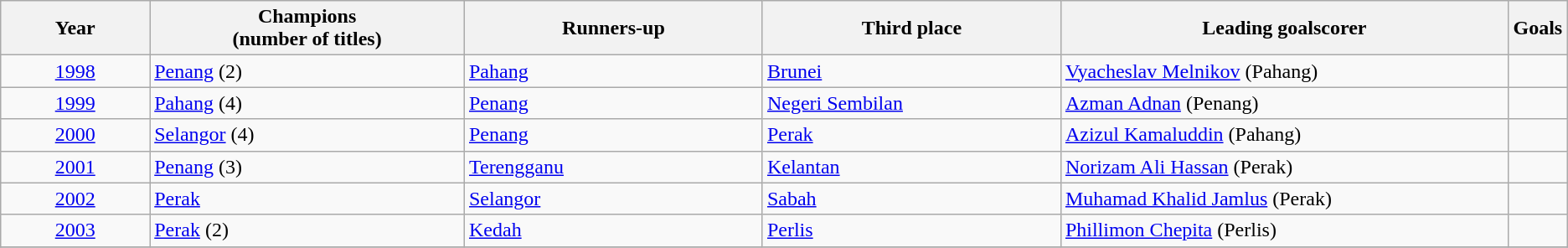<table class="wikitable">
<tr>
<th style="width:9%;">Year</th>
<th style="width:19%;">Champions<br>(number of titles)</th>
<th style="width:18%;">Runners-up</th>
<th style="width:18%;">Third place</th>
<th style="width:27%;">Leading goalscorer</th>
<th style="width:1%;">Goals</th>
</tr>
<tr>
<td align=center><a href='#'>1998</a></td>
<td><a href='#'>Penang</a> (2)</td>
<td><a href='#'>Pahang</a></td>
<td><a href='#'>Brunei</a></td>
<td><a href='#'>Vyacheslav Melnikov</a> (Pahang)</td>
<td></td>
</tr>
<tr>
<td align=center><a href='#'>1999</a></td>
<td><a href='#'>Pahang</a> (4)</td>
<td><a href='#'>Penang</a></td>
<td><a href='#'>Negeri Sembilan</a></td>
<td><a href='#'>Azman Adnan</a> (Penang)</td>
<td></td>
</tr>
<tr>
<td align=center><a href='#'>2000</a></td>
<td><a href='#'>Selangor</a> (4)</td>
<td><a href='#'>Penang</a></td>
<td><a href='#'>Perak</a></td>
<td><a href='#'>Azizul Kamaluddin</a> (Pahang)</td>
<td></td>
</tr>
<tr>
<td align=center><a href='#'>2001</a></td>
<td><a href='#'>Penang</a> (3)</td>
<td><a href='#'>Terengganu</a></td>
<td><a href='#'>Kelantan</a></td>
<td><a href='#'>Norizam Ali Hassan</a> (Perak)</td>
<td></td>
</tr>
<tr>
<td align=center><a href='#'>2002</a></td>
<td><a href='#'>Perak</a></td>
<td><a href='#'>Selangor</a></td>
<td><a href='#'>Sabah</a></td>
<td><a href='#'>Muhamad Khalid Jamlus</a> (Perak)</td>
<td></td>
</tr>
<tr>
<td align=center><a href='#'>2003</a></td>
<td><a href='#'>Perak</a> (2)</td>
<td><a href='#'>Kedah</a></td>
<td><a href='#'>Perlis</a></td>
<td><a href='#'>Phillimon Chepita</a> (Perlis)</td>
<td></td>
</tr>
<tr>
</tr>
</table>
